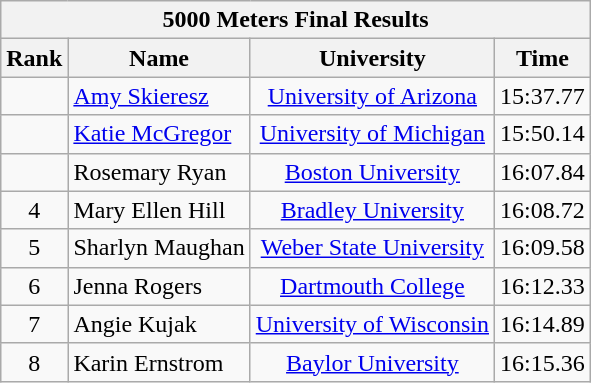<table class="wikitable sortable" style="text-align:center">
<tr>
<th colspan="4">5000 Meters Final Results</th>
</tr>
<tr>
<th>Rank</th>
<th>Name</th>
<th>University</th>
<th>Time</th>
</tr>
<tr>
<td></td>
<td align=left><a href='#'>Amy Skieresz</a></td>
<td><a href='#'>University of Arizona</a></td>
<td>15:37.77</td>
</tr>
<tr>
<td></td>
<td align=left><a href='#'>Katie McGregor</a></td>
<td><a href='#'>University of Michigan</a></td>
<td>15:50.14</td>
</tr>
<tr>
<td></td>
<td align=left>Rosemary Ryan</td>
<td><a href='#'>Boston University</a></td>
<td>16:07.84</td>
</tr>
<tr>
<td>4</td>
<td align=left>Mary Ellen Hill</td>
<td><a href='#'>Bradley University</a></td>
<td>16:08.72</td>
</tr>
<tr>
<td>5</td>
<td align=left>Sharlyn Maughan</td>
<td><a href='#'>Weber State University</a></td>
<td>16:09.58</td>
</tr>
<tr>
<td>6</td>
<td align=left>Jenna Rogers</td>
<td><a href='#'>Dartmouth College</a></td>
<td>16:12.33</td>
</tr>
<tr>
<td>7</td>
<td align=left>Angie Kujak</td>
<td><a href='#'>University of Wisconsin</a></td>
<td>16:14.89</td>
</tr>
<tr>
<td>8</td>
<td align=left>Karin Ernstrom</td>
<td><a href='#'>Baylor University</a></td>
<td>16:15.36</td>
</tr>
</table>
